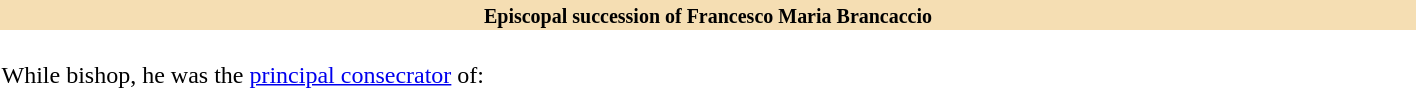<table class="toccolours collapsible collapsed" width=75% align="center">
<tr>
<th style="background:#F5DEB3"><small>Episcopal succession of Francesco Maria Brancaccio</small></th>
</tr>
<tr>
<td><br>While bishop, he was the <a href='#'>principal consecrator</a> of:
</td>
</tr>
</table>
